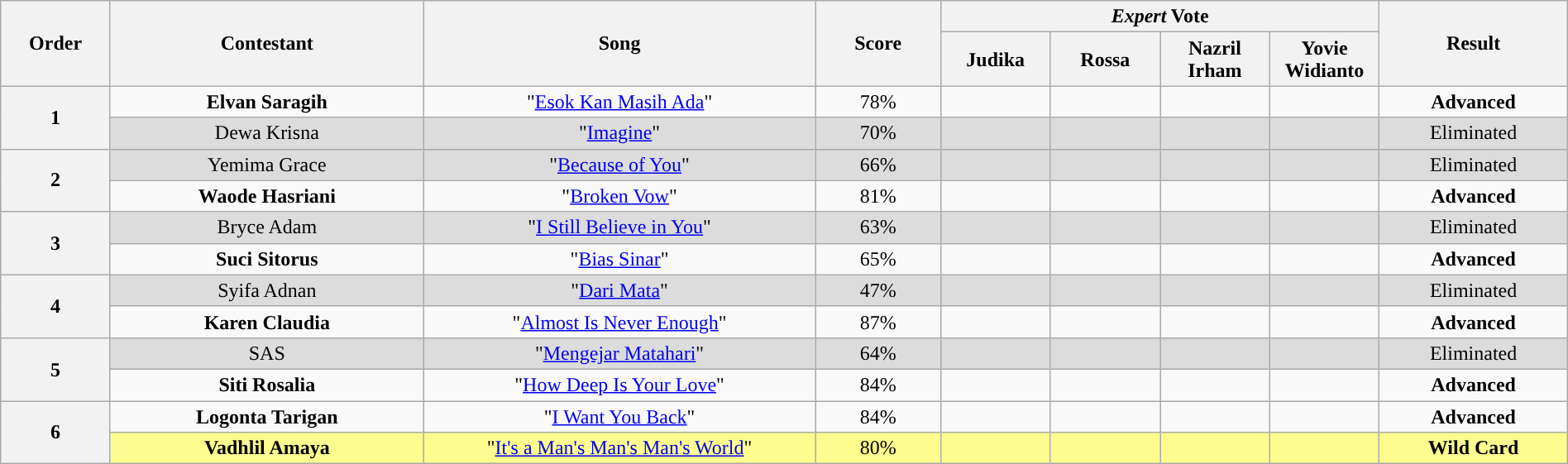<table class="wikitable" style="text-align:center; width:100%;">
<tr>
<th scope="col" rowspan="2" style="width:7%;">Order</th>
<th scope="col" rowspan="2" style="width:20%;">Contestant</th>
<th scope="col" rowspan="2" style="width:25%;">Song</th>
<th rowspan="2" style="width:8%">Score</th>
<th scope="col" colspan="4" style="width:28%;"><em>Expert</em> Vote</th>
<th rowspan="2" style="width:12%">Result</th>
</tr>
<tr>
<th style="width:07%;">Judika</th>
<th style="width:07%;">Rossa</th>
<th style="width:07%;">Nazril Irham</th>
<th style="width:07%;">Yovie Widianto</th>
</tr>
<tr>
<th rowspan="2">1</th>
<td><strong>Elvan Saragih</strong></td>
<td>"<a href='#'>Esok Kan Masih Ada</a>"</td>
<td>78%</td>
<td></td>
<td></td>
<td></td>
<td></td>
<td><strong>Advanced</strong></td>
</tr>
<tr style="background:#DCDCDC;">
<td>Dewa Krisna</td>
<td>"<a href='#'>Imagine</a>"</td>
<td>70%</td>
<td></td>
<td></td>
<td></td>
<td></td>
<td>Eliminated</td>
</tr>
<tr style="background:#DCDCDC;">
<th rowspan="2">2</th>
<td>Yemima Grace</td>
<td>"<a href='#'>Because of You</a>"</td>
<td>66%</td>
<td></td>
<td></td>
<td></td>
<td></td>
<td>Eliminated</td>
</tr>
<tr>
<td><strong>Waode Hasriani</strong></td>
<td>"<a href='#'>Broken Vow</a>"</td>
<td>81%</td>
<td></td>
<td></td>
<td></td>
<td></td>
<td><strong>Advanced</strong></td>
</tr>
<tr style="background:#DCDCDC;">
<th rowspan="2">3</th>
<td>Bryce Adam</td>
<td>"<a href='#'>I Still Believe in You</a>"</td>
<td>63%</td>
<td></td>
<td></td>
<td></td>
<td></td>
<td>Eliminated</td>
</tr>
<tr>
<td><strong>Suci Sitorus</strong></td>
<td>"<a href='#'>Bias Sinar</a>"</td>
<td>65%</td>
<td></td>
<td></td>
<td></td>
<td></td>
<td><strong>Advanced</strong></td>
</tr>
<tr style="background:#DCDCDC;">
<th rowspan="2">4</th>
<td>Syifa Adnan</td>
<td>"<a href='#'>Dari Mata</a>"</td>
<td>47%</td>
<td></td>
<td></td>
<td></td>
<td></td>
<td>Eliminated</td>
</tr>
<tr>
<td><strong>Karen Claudia</strong></td>
<td>"<a href='#'>Almost Is Never Enough</a>"</td>
<td>87%</td>
<td></td>
<td></td>
<td></td>
<td></td>
<td><strong>Advanced</strong></td>
</tr>
<tr style="background:#DCDCDC;">
<th rowspan="2">5</th>
<td>SAS</td>
<td>"<a href='#'>Mengejar Matahari</a>"</td>
<td>64%</td>
<td></td>
<td></td>
<td></td>
<td></td>
<td>Eliminated</td>
</tr>
<tr>
<td><strong>Siti Rosalia</strong></td>
<td>"<a href='#'>How Deep Is Your Love</a>"</td>
<td>84%</td>
<td></td>
<td></td>
<td></td>
<td></td>
<td><strong>Advanced</strong></td>
</tr>
<tr>
<th rowspan="2">6</th>
<td><strong>Logonta Tarigan</strong></td>
<td>"<a href='#'>I Want You Back</a>"</td>
<td>84%</td>
<td></td>
<td></td>
<td></td>
<td></td>
<td><strong>Advanced</strong></td>
</tr>
<tr style="background:#fdfc8f">
<td><strong>Vadhlil Amaya</strong></td>
<td>"<a href='#'>It's a Man's Man's Man's World</a>"</td>
<td>80%</td>
<td></td>
<td></td>
<td></td>
<td></td>
<td><strong>Wild Card</strong></td>
</tr>
</table>
